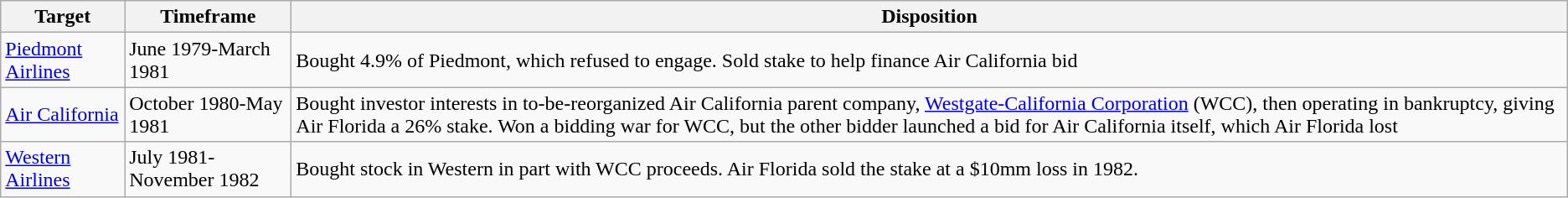<table class="wikitable">
<tr>
<th>Target</th>
<th>Timeframe</th>
<th>Disposition</th>
</tr>
<tr>
<td><a href='#'>Piedmont Airlines</a></td>
<td>June 1979-March 1981</td>
<td>Bought 4.9% of Piedmont, which  refused to engage. Sold stake to help finance Air California bid</td>
</tr>
<tr>
<td><a href='#'>Air California</a></td>
<td>October 1980-May 1981</td>
<td>Bought investor interests in to-be-reorganized Air California parent company, <a href='#'>Westgate-California Corporation</a> (WCC), then operating in bankruptcy, giving Air Florida a 26% stake. Won a bidding war for WCC, but the other bidder launched a bid for Air California itself, which Air Florida lost</td>
</tr>
<tr>
<td><a href='#'>Western Airlines</a></td>
<td>July 1981-November 1982</td>
<td>Bought stock in Western in part with WCC proceeds. Air Florida sold the stake at a $10mm loss in 1982.</td>
</tr>
</table>
